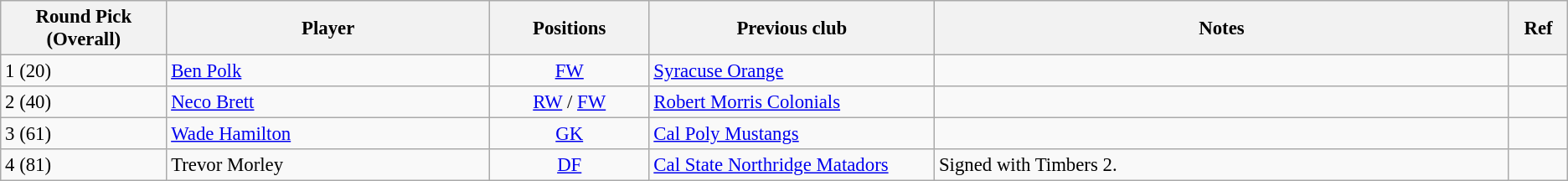<table class="wikitable" style="text-align:left; font-size:95%;">
<tr>
<th style="width:125px;">Round Pick (Overall)</th>
<th style="width:250px;">Player</th>
<th style="width:120px;">Positions</th>
<th style="width:220px;">Previous club</th>
<th style="width:450px;">Notes</th>
<th style="width:40px;">Ref</th>
</tr>
<tr>
<td>1 (20)</td>
<td><a href='#'>Ben Polk</a></td>
<td style="text-align:center;"><a href='#'>FW</a></td>
<td> <a href='#'>Syracuse Orange</a></td>
<td></td>
<td></td>
</tr>
<tr>
<td>2 (40)</td>
<td><a href='#'>Neco Brett</a></td>
<td style="text-align:center;"><a href='#'>RW</a> / <a href='#'>FW</a></td>
<td> <a href='#'>Robert Morris Colonials</a></td>
<td></td>
<td></td>
</tr>
<tr>
<td>3 (61)</td>
<td><a href='#'>Wade Hamilton</a></td>
<td style="text-align:center;"><a href='#'>GK</a></td>
<td> <a href='#'>Cal Poly Mustangs</a></td>
<td></td>
<td></td>
</tr>
<tr>
<td>4 (81)</td>
<td>Trevor Morley</td>
<td style="text-align:center;"><a href='#'>DF</a></td>
<td> <a href='#'>Cal State Northridge Matadors</a></td>
<td>Signed with Timbers 2.</td>
<td></td>
</tr>
</table>
